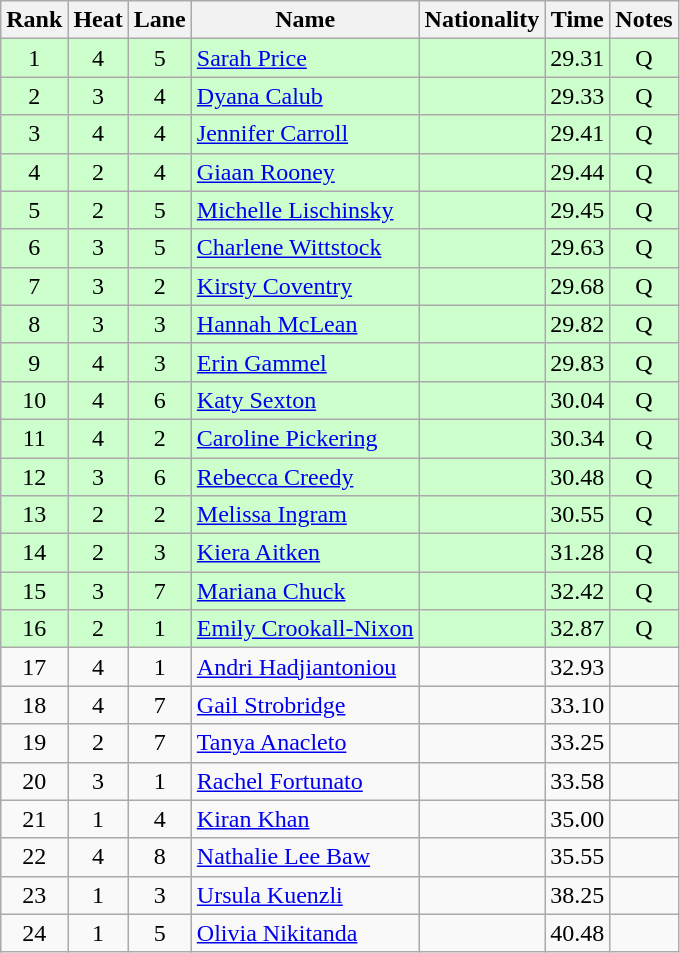<table class="wikitable sortable" style="text-align:center">
<tr>
<th>Rank</th>
<th>Heat</th>
<th>Lane</th>
<th>Name</th>
<th>Nationality</th>
<th>Time</th>
<th>Notes</th>
</tr>
<tr bgcolor=ccffcc>
<td>1</td>
<td>4</td>
<td>5</td>
<td align=left><a href='#'>Sarah Price</a></td>
<td align=left></td>
<td>29.31</td>
<td>Q</td>
</tr>
<tr bgcolor=ccffcc>
<td>2</td>
<td>3</td>
<td>4</td>
<td align=left><a href='#'>Dyana Calub</a></td>
<td align=left></td>
<td>29.33</td>
<td>Q</td>
</tr>
<tr bgcolor=ccffcc>
<td>3</td>
<td>4</td>
<td>4</td>
<td align=left><a href='#'>Jennifer Carroll</a></td>
<td align=left></td>
<td>29.41</td>
<td>Q</td>
</tr>
<tr bgcolor=ccffcc>
<td>4</td>
<td>2</td>
<td>4</td>
<td align=left><a href='#'>Giaan Rooney</a></td>
<td align=left></td>
<td>29.44</td>
<td>Q</td>
</tr>
<tr bgcolor=ccffcc>
<td>5</td>
<td>2</td>
<td>5</td>
<td align=left><a href='#'>Michelle Lischinsky</a></td>
<td align=left></td>
<td>29.45</td>
<td>Q</td>
</tr>
<tr bgcolor=ccffcc>
<td>6</td>
<td>3</td>
<td>5</td>
<td align=left><a href='#'>Charlene Wittstock</a></td>
<td align=left></td>
<td>29.63</td>
<td>Q</td>
</tr>
<tr bgcolor=ccffcc>
<td>7</td>
<td>3</td>
<td>2</td>
<td align=left><a href='#'>Kirsty Coventry</a></td>
<td align=left></td>
<td>29.68</td>
<td>Q</td>
</tr>
<tr bgcolor=ccffcc>
<td>8</td>
<td>3</td>
<td>3</td>
<td align=left><a href='#'>Hannah McLean</a></td>
<td align=left></td>
<td>29.82</td>
<td>Q</td>
</tr>
<tr bgcolor=ccffcc>
<td>9</td>
<td>4</td>
<td>3</td>
<td align=left><a href='#'>Erin Gammel</a></td>
<td align=left></td>
<td>29.83</td>
<td>Q</td>
</tr>
<tr bgcolor=ccffcc>
<td>10</td>
<td>4</td>
<td>6</td>
<td align=left><a href='#'>Katy Sexton</a></td>
<td align=left></td>
<td>30.04</td>
<td>Q</td>
</tr>
<tr bgcolor=ccffcc>
<td>11</td>
<td>4</td>
<td>2</td>
<td align=left><a href='#'>Caroline Pickering</a></td>
<td align=left></td>
<td>30.34</td>
<td>Q</td>
</tr>
<tr bgcolor=ccffcc>
<td>12</td>
<td>3</td>
<td>6</td>
<td align=left><a href='#'>Rebecca Creedy</a></td>
<td align=left></td>
<td>30.48</td>
<td>Q</td>
</tr>
<tr bgcolor=ccffcc>
<td>13</td>
<td>2</td>
<td>2</td>
<td align=left><a href='#'>Melissa Ingram</a></td>
<td align=left></td>
<td>30.55</td>
<td>Q</td>
</tr>
<tr bgcolor=ccffcc>
<td>14</td>
<td>2</td>
<td>3</td>
<td align=left><a href='#'>Kiera Aitken</a></td>
<td align=left></td>
<td>31.28</td>
<td>Q</td>
</tr>
<tr bgcolor=ccffcc>
<td>15</td>
<td>3</td>
<td>7</td>
<td align=left><a href='#'>Mariana Chuck</a></td>
<td align=left></td>
<td>32.42</td>
<td>Q</td>
</tr>
<tr bgcolor=ccffcc>
<td>16</td>
<td>2</td>
<td>1</td>
<td align=left><a href='#'>Emily Crookall-Nixon</a></td>
<td align=left></td>
<td>32.87</td>
<td>Q</td>
</tr>
<tr>
<td>17</td>
<td>4</td>
<td>1</td>
<td align=left><a href='#'>Andri Hadjiantoniou</a></td>
<td align=left></td>
<td>32.93</td>
<td></td>
</tr>
<tr>
<td>18</td>
<td>4</td>
<td>7</td>
<td align=left><a href='#'>Gail Strobridge</a></td>
<td align=left></td>
<td>33.10</td>
<td></td>
</tr>
<tr>
<td>19</td>
<td>2</td>
<td>7</td>
<td align=left><a href='#'>Tanya Anacleto</a></td>
<td align=left></td>
<td>33.25</td>
<td></td>
</tr>
<tr>
<td>20</td>
<td>3</td>
<td>1</td>
<td align=left><a href='#'>Rachel Fortunato</a></td>
<td align=left></td>
<td>33.58</td>
<td></td>
</tr>
<tr>
<td>21</td>
<td>1</td>
<td>4</td>
<td align=left><a href='#'>Kiran Khan</a></td>
<td align=left></td>
<td>35.00</td>
<td></td>
</tr>
<tr>
<td>22</td>
<td>4</td>
<td>8</td>
<td align=left><a href='#'>Nathalie Lee Baw</a></td>
<td align=left></td>
<td>35.55</td>
<td></td>
</tr>
<tr>
<td>23</td>
<td>1</td>
<td>3</td>
<td align=left><a href='#'>Ursula Kuenzli</a></td>
<td align=left></td>
<td>38.25</td>
<td></td>
</tr>
<tr>
<td>24</td>
<td>1</td>
<td>5</td>
<td align=left><a href='#'>Olivia Nikitanda</a></td>
<td align=left></td>
<td>40.48</td>
<td></td>
</tr>
</table>
